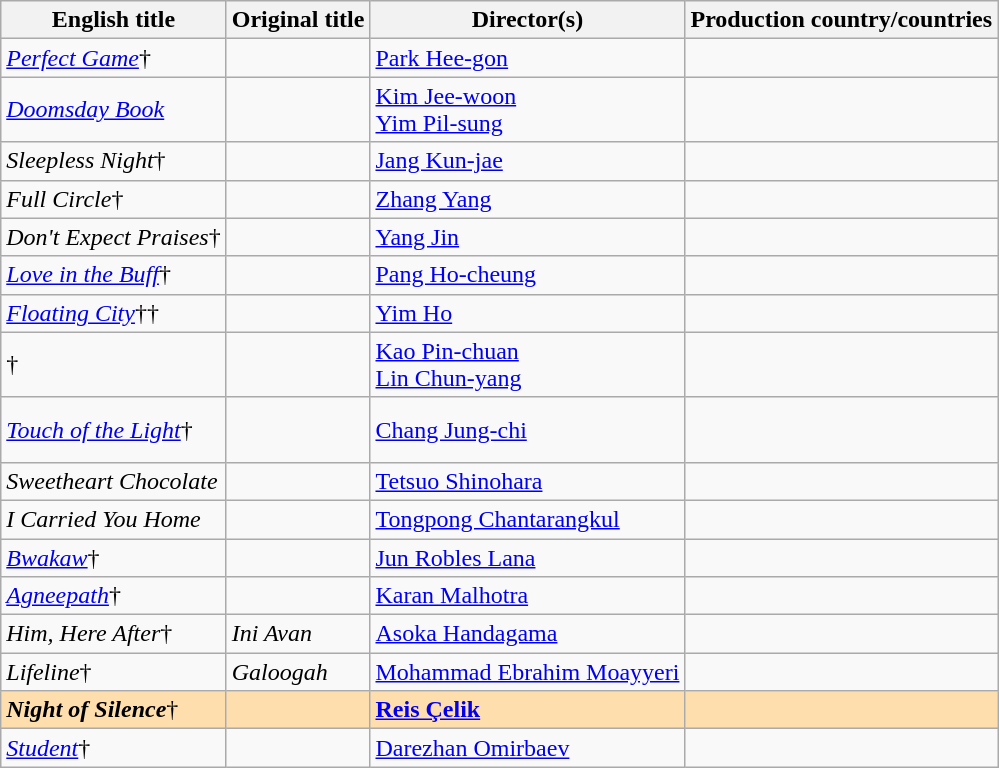<table class="sortable wikitable">
<tr>
<th>English title</th>
<th>Original title</th>
<th>Director(s)</th>
<th>Production country/countries</th>
</tr>
<tr>
<td><em><a href='#'>Perfect Game</a></em>†</td>
<td></td>
<td><a href='#'>Park Hee-gon</a></td>
<td></td>
</tr>
<tr>
<td><em><a href='#'>Doomsday Book</a></em></td>
<td></td>
<td><a href='#'>Kim Jee-woon</a><br><a href='#'>Yim Pil-sung</a></td>
<td></td>
</tr>
<tr>
<td><em>Sleepless Night</em>†</td>
<td></td>
<td><a href='#'>Jang Kun-jae</a></td>
<td></td>
</tr>
<tr>
<td><em>Full Circle</em>†</td>
<td></td>
<td><a href='#'>Zhang Yang</a></td>
<td></td>
</tr>
<tr>
<td><em>Don't Expect Praises</em>†</td>
<td></td>
<td><a href='#'>Yang Jin</a></td>
<td><br></td>
</tr>
<tr>
<td><em><a href='#'>Love in the Buff</a></em>†</td>
<td></td>
<td><a href='#'>Pang Ho-cheung</a></td>
<td><br></td>
</tr>
<tr>
<td><em><a href='#'>Floating City</a></em>††</td>
<td></td>
<td><a href='#'>Yim Ho</a></td>
<td></td>
</tr>
<tr>
<td>†</td>
<td></td>
<td><a href='#'>Kao Pin-chuan</a><br><a href='#'>Lin Chun-yang</a></td>
<td></td>
</tr>
<tr>
<td><em><a href='#'>Touch of the Light</a></em>†</td>
<td></td>
<td><a href='#'>Chang Jung-chi</a></td>
<td><br><br></td>
</tr>
<tr>
<td><em>Sweetheart Chocolate</em></td>
<td><br></td>
<td><a href='#'>Tetsuo Shinohara</a></td>
<td><br></td>
</tr>
<tr>
<td><em>I Carried You Home</em></td>
<td><em></em></td>
<td><a href='#'>Tongpong Chantarangkul</a></td>
<td></td>
</tr>
<tr>
<td><em><a href='#'>Bwakaw</a></em>†</td>
<td></td>
<td><a href='#'>Jun Robles Lana</a></td>
<td></td>
</tr>
<tr>
<td><em><a href='#'>Agneepath</a></em>†</td>
<td></td>
<td><a href='#'>Karan Malhotra</a></td>
<td></td>
</tr>
<tr>
<td><em>Him, Here After</em>†</td>
<td><em>Ini Avan</em></td>
<td><a href='#'>Asoka Handagama</a></td>
<td></td>
</tr>
<tr>
<td><em>Lifeline</em>†</td>
<td><em>Galoogah</em></td>
<td><a href='#'>Mohammad Ebrahim Moayyeri</a></td>
<td></td>
</tr>
<tr style="background:#FFDEAD;">
<td><strong><em>Night of Silence</em></strong>†</td>
<td><strong><em></em></strong></td>
<td><strong><a href='#'>Reis Çelik</a></strong></td>
<td></td>
</tr>
<tr>
<td><em><a href='#'>Student</a></em>†</td>
<td><em></em></td>
<td><a href='#'>Darezhan Omirbaev</a></td>
<td></td>
</tr>
</table>
